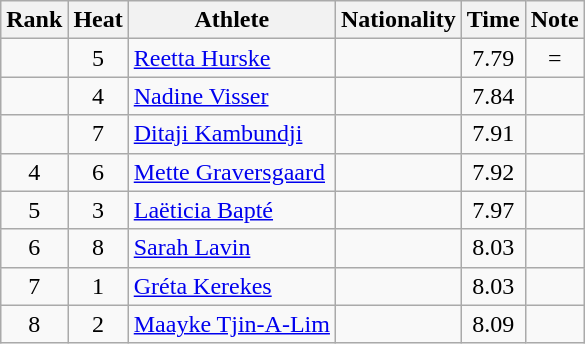<table class="wikitable sortable" style="text-align:center">
<tr>
<th>Rank</th>
<th>Heat</th>
<th>Athlete</th>
<th>Nationality</th>
<th>Time</th>
<th>Note</th>
</tr>
<tr>
<td></td>
<td>5</td>
<td align="left"><a href='#'>Reetta Hurske</a></td>
<td align="left"></td>
<td>7.79</td>
<td>=</td>
</tr>
<tr>
<td></td>
<td>4</td>
<td align="left"><a href='#'>Nadine Visser</a></td>
<td align="left"></td>
<td>7.84</td>
<td></td>
</tr>
<tr>
<td></td>
<td>7</td>
<td align="left"><a href='#'>Ditaji Kambundji</a></td>
<td align="left"></td>
<td>7.91</td>
<td></td>
</tr>
<tr>
<td>4</td>
<td>6</td>
<td align="left"><a href='#'>Mette Graversgaard</a></td>
<td align="left"></td>
<td>7.92</td>
<td></td>
</tr>
<tr>
<td>5</td>
<td>3</td>
<td align="left"><a href='#'>Laëticia Bapté</a></td>
<td align="left"></td>
<td>7.97</td>
<td></td>
</tr>
<tr>
<td>6</td>
<td>8</td>
<td align="left"><a href='#'>Sarah Lavin</a></td>
<td align="left"></td>
<td>8.03</td>
<td></td>
</tr>
<tr>
<td>7</td>
<td>1</td>
<td align="left"><a href='#'>Gréta Kerekes</a></td>
<td align="left"></td>
<td>8.03</td>
<td></td>
</tr>
<tr>
<td>8</td>
<td>2</td>
<td align="left"><a href='#'>Maayke Tjin-A-Lim</a></td>
<td align="left"></td>
<td>8.09</td>
<td></td>
</tr>
</table>
